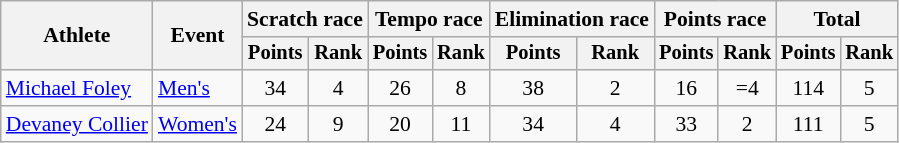<table class=wikitable style=font-size:90%;text-align:center>
<tr>
<th rowspan=2>Athlete</th>
<th rowspan=2>Event</th>
<th colspan=2>Scratch race</th>
<th colspan=2>Tempo race</th>
<th colspan=2>Elimination race</th>
<th colspan=2>Points race</th>
<th colspan=2>Total</th>
</tr>
<tr style=font-size:95%>
<th>Points</th>
<th>Rank</th>
<th>Points</th>
<th>Rank</th>
<th>Points</th>
<th>Rank</th>
<th>Points</th>
<th>Rank</th>
<th>Points</th>
<th>Rank</th>
</tr>
<tr>
<td align=left><a href='#'>Michael Foley</a></td>
<td align=left><a href='#'>Men's</a></td>
<td>34</td>
<td>4</td>
<td>26</td>
<td>8</td>
<td>38</td>
<td>2</td>
<td>16</td>
<td>=4</td>
<td>114</td>
<td>5</td>
</tr>
<tr>
<td align=left><a href='#'>Devaney Collier</a></td>
<td align=left><a href='#'>Women's</a></td>
<td>24</td>
<td>9</td>
<td>20</td>
<td>11</td>
<td>34</td>
<td>4</td>
<td>33</td>
<td>2</td>
<td>111</td>
<td>5</td>
</tr>
</table>
